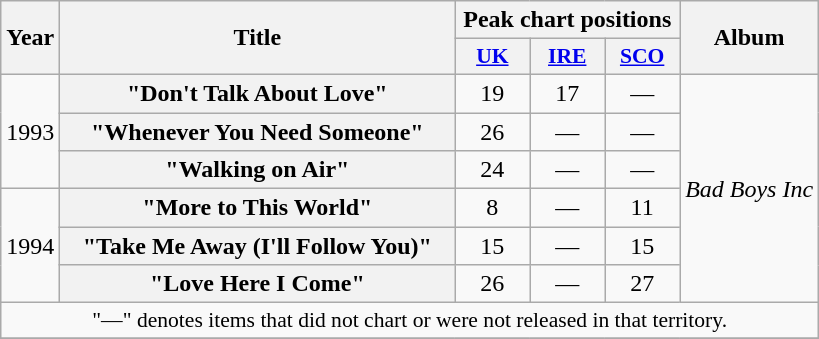<table class="wikitable plainrowheaders" style="text-align:center;">
<tr>
<th scope="col" rowspan="2" style="width:1em;">Year</th>
<th scope="col" rowspan="2" style="width:16em;">Title</th>
<th scope="col" colspan="3">Peak chart positions</th>
<th scope="col" rowspan="2">Album</th>
</tr>
<tr>
<th style="width:3em;font-size:90%;"><a href='#'>UK</a><br></th>
<th style="width:3em;font-size:90%;"><a href='#'>IRE</a><br></th>
<th style="width:3em;font-size:90%;"><a href='#'>SCO</a><br></th>
</tr>
<tr>
<td rowspan="3">1993</td>
<th scope="row">"Don't Talk About Love"</th>
<td>19</td>
<td>17</td>
<td>—</td>
<td rowspan="6"><em>Bad Boys Inc</em></td>
</tr>
<tr>
<th scope="row">"Whenever You Need Someone"</th>
<td>26</td>
<td>—</td>
<td>—</td>
</tr>
<tr>
<th scope="row">"Walking on Air"</th>
<td>24</td>
<td>—</td>
<td>—</td>
</tr>
<tr>
<td rowspan="3">1994</td>
<th scope="row">"More to This World"</th>
<td>8</td>
<td>—</td>
<td>11</td>
</tr>
<tr>
<th scope="row">"Take Me Away (I'll Follow You)"</th>
<td>15</td>
<td>—</td>
<td>15</td>
</tr>
<tr>
<th scope="row">"Love Here I Come"</th>
<td>26</td>
<td>—</td>
<td>27</td>
</tr>
<tr>
<td align="center" colspan="15" style="font-size:90%">"—" denotes items that did not chart or were not released in that territory.</td>
</tr>
<tr>
</tr>
</table>
